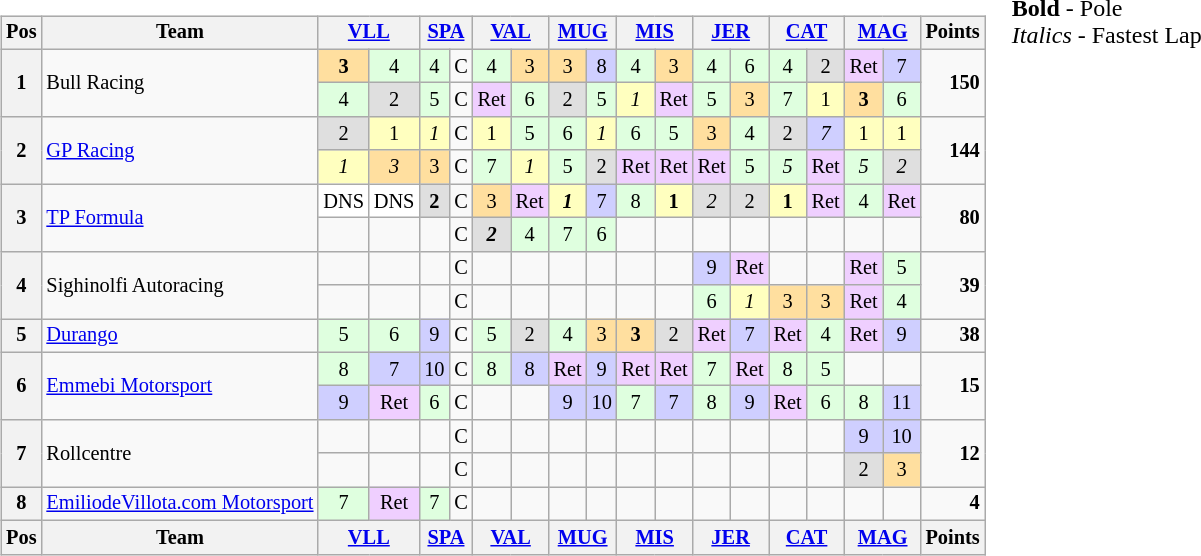<table>
<tr>
<td><br><table class="wikitable" style="font-size: 85%; text-align: center;">
<tr valign="top">
<th valign=middle>Pos</th>
<th valign=middle>Team</th>
<th colspan=2><a href='#'>VLL</a><br></th>
<th colspan=2><a href='#'>SPA</a><br></th>
<th colspan=2><a href='#'>VAL</a><br></th>
<th colspan=2><a href='#'>MUG</a><br></th>
<th colspan=2><a href='#'>MIS</a><br></th>
<th colspan=2><a href='#'>JER</a><br></th>
<th colspan=2><a href='#'>CAT</a><br></th>
<th colspan=2><a href='#'>MAG</a><br></th>
<th valign=middle>Points</th>
</tr>
<tr>
<th rowspan=2>1</th>
<td align="left" rowspan=2> Bull Racing</td>
<td style="background:#ffdf9f;"><strong>3</strong></td>
<td style="background:#dfffdf;">4</td>
<td style="background:#dfffdf;">4</td>
<td>C</td>
<td style="background:#dfffdf;">4</td>
<td style="background:#ffdf9f;">3</td>
<td style="background:#ffdf9f;">3</td>
<td style="background:#cfcfff;">8</td>
<td style="background:#dfffdf;">4</td>
<td style="background:#ffdf9f;">3</td>
<td style="background:#dfffdf;">4</td>
<td style="background:#dfffdf;">6</td>
<td style="background:#dfffdf;">4</td>
<td style="background:#dfdfdf;">2</td>
<td style="background:#efcfff;">Ret</td>
<td style="background:#cfcfff;">7</td>
<td rowspan=2 align="right"><strong>150</strong></td>
</tr>
<tr>
<td style="background:#dfffdf;">4</td>
<td style="background:#dfdfdf;">2</td>
<td style="background:#dfffdf;">5</td>
<td>C</td>
<td style="background:#efcfff;">Ret</td>
<td style="background:#dfffdf;">6</td>
<td style="background:#dfdfdf;">2</td>
<td style="background:#dfffdf;">5</td>
<td style="background:#ffffbf;"><em>1</em></td>
<td style="background:#efcfff;">Ret</td>
<td style="background:#dfffdf;">5</td>
<td style="background:#ffdf9f;">3</td>
<td style="background:#dfffdf;">7</td>
<td style="background:#ffffbf;">1</td>
<td style="background:#ffdf9f;"><strong>3</strong></td>
<td style="background:#dfffdf;">6</td>
</tr>
<tr>
<th rowspan=2>2</th>
<td align="left" rowspan=2> <a href='#'>GP Racing</a></td>
<td style="background:#dfdfdf;">2</td>
<td style="background:#ffffbf;">1</td>
<td style="background:#ffffbf;"><em>1</em></td>
<td>C</td>
<td style="background:#ffffbf;">1</td>
<td style="background:#dfffdf;">5</td>
<td style="background:#dfffdf;">6</td>
<td style="background:#ffffbf;"><em>1</em></td>
<td style="background:#dfffdf;">6</td>
<td style="background:#dfffdf;">5</td>
<td style="background:#ffdf9f;">3</td>
<td style="background:#dfffdf;">4</td>
<td style="background:#dfdfdf;">2</td>
<td style="background:#cfcfff;"><em>7</em></td>
<td style="background:#ffffbf;">1</td>
<td style="background:#ffffbf;">1</td>
<td rowspan=2 align="right"><strong>144</strong></td>
</tr>
<tr>
<td style="background:#ffffbf;"><em>1</em></td>
<td style="background:#ffdf9f;"><em>3</em></td>
<td style="background:#ffdf9f;">3</td>
<td>C</td>
<td style="background:#dfffdf;">7</td>
<td style="background:#ffffbf;"><em>1</em></td>
<td style="background:#dfffdf;">5</td>
<td style="background:#dfdfdf;">2</td>
<td style="background:#efcfff;">Ret</td>
<td style="background:#efcfff;">Ret</td>
<td style="background:#efcfff;">Ret</td>
<td style="background:#dfffdf;">5</td>
<td style="background:#dfffdf;"><em>5</em></td>
<td style="background:#efcfff;">Ret</td>
<td style="background:#dfffdf;"><em>5</em></td>
<td style="background:#dfdfdf;"><em>2</em></td>
</tr>
<tr>
<th rowspan=2>3</th>
<td align="left" rowspan=2> <a href='#'>TP Formula</a></td>
<td style="background:#ffffff;">DNS</td>
<td style="background:#ffffff;">DNS</td>
<td style="background:#dfdfdf;"><strong>2</strong></td>
<td>C</td>
<td style="background:#ffdf9f;">3</td>
<td style="background:#efcfff;">Ret</td>
<td style="background:#ffffbf;"><strong><em>1</em></strong></td>
<td style="background:#cfcfff;">7</td>
<td style="background:#dfffdf;">8</td>
<td style="background:#ffffbf;"><strong>1</strong></td>
<td style="background:#dfdfdf;"><em>2</em></td>
<td style="background:#dfdfdf;">2</td>
<td style="background:#ffffbf;"><strong>1</strong></td>
<td style="background:#efcfff;">Ret</td>
<td style="background:#dfffdf;">4</td>
<td style="background:#efcfff;">Ret</td>
<td rowspan=2 align="right"><strong>80</strong></td>
</tr>
<tr>
<td></td>
<td></td>
<td></td>
<td>C</td>
<td style="background:#dfdfdf;"><strong><em>2</em></strong></td>
<td style="background:#dfffdf;">4</td>
<td style="background:#dfffdf;">7</td>
<td style="background:#dfffdf;">6</td>
<td></td>
<td></td>
<td></td>
<td></td>
<td></td>
<td></td>
<td></td>
<td></td>
</tr>
<tr>
<th rowspan=2>4</th>
<td align="left" rowspan=2> Sighinolfi Autoracing</td>
<td></td>
<td></td>
<td></td>
<td>C</td>
<td></td>
<td></td>
<td></td>
<td></td>
<td></td>
<td></td>
<td style="background:#cfcfff;">9</td>
<td style="background:#efcfff;">Ret</td>
<td></td>
<td></td>
<td style="background:#efcfff;">Ret</td>
<td style="background:#dfffdf;">5</td>
<td rowspan=2 align="right"><strong>39</strong></td>
</tr>
<tr>
<td></td>
<td></td>
<td></td>
<td>C</td>
<td></td>
<td></td>
<td></td>
<td></td>
<td></td>
<td></td>
<td style="background:#dfffdf;">6</td>
<td style="background:#ffffbf;"><em>1</em></td>
<td style="background:#ffdf9f;">3</td>
<td style="background:#ffdf9f;">3</td>
<td style="background:#efcfff;">Ret</td>
<td style="background:#dfffdf;">4</td>
</tr>
<tr>
<th>5</th>
<td align="left"> <a href='#'>Durango</a></td>
<td style="background:#dfffdf;">5</td>
<td style="background:#dfffdf;">6</td>
<td style="background:#cfcfff;">9</td>
<td>C</td>
<td style="background:#dfffdf;">5</td>
<td style="background:#dfdfdf;">2</td>
<td style="background:#dfffdf;">4</td>
<td style="background:#ffdf9f;">3</td>
<td style="background:#ffdf9f;"><strong>3</strong></td>
<td style="background:#dfdfdf;">2</td>
<td style="background:#efcfff;">Ret</td>
<td style="background:#cfcfff;">7</td>
<td style="background:#efcfff;">Ret</td>
<td style="background:#dfffdf;">4</td>
<td style="background:#efcfff;">Ret</td>
<td style="background:#cfcfff;">9</td>
<td align="right"><strong>38</strong></td>
</tr>
<tr>
<th rowspan=2>6</th>
<td align="left" rowspan=2> <a href='#'>Emmebi Motorsport</a></td>
<td style="background:#dfffdf;">8</td>
<td style="background:#cfcfff;">7</td>
<td style="background:#cfcfff;">10</td>
<td>C</td>
<td style="background:#dfffdf;">8</td>
<td style="background:#cfcfff;">8</td>
<td style="background:#efcfff;">Ret</td>
<td style="background:#cfcfff;">9</td>
<td style="background:#efcfff;">Ret</td>
<td style="background:#efcfff;">Ret</td>
<td style="background:#dfffdf;">7</td>
<td style="background:#efcfff;">Ret</td>
<td style="background:#dfffdf;">8</td>
<td style="background:#dfffdf;">5</td>
<td></td>
<td></td>
<td rowspan=2 align="right"><strong>15</strong></td>
</tr>
<tr>
<td style="background:#cfcfff;">9</td>
<td style="background:#efcfff;">Ret</td>
<td style="background:#dfffdf;">6</td>
<td>C</td>
<td></td>
<td></td>
<td style="background:#cfcfff;">9</td>
<td style="background:#cfcfff;">10</td>
<td style="background:#dfffdf;">7</td>
<td style="background:#cfcfff;">7</td>
<td style="background:#dfffdf;">8</td>
<td style="background:#cfcfff;">9</td>
<td style="background:#efcfff;">Ret</td>
<td style="background:#dfffdf;">6</td>
<td style="background:#dfffdf;">8</td>
<td style="background:#cfcfff;">11</td>
</tr>
<tr>
<th rowspan=2>7</th>
<td align="left" rowspan=2> Rollcentre</td>
<td></td>
<td></td>
<td></td>
<td>C</td>
<td></td>
<td></td>
<td></td>
<td></td>
<td></td>
<td></td>
<td></td>
<td></td>
<td></td>
<td></td>
<td style="background:#cfcfff;">9</td>
<td style="background:#cfcfff;">10</td>
<td rowspan=2 align="right"><strong>12</strong></td>
</tr>
<tr>
<td></td>
<td></td>
<td></td>
<td>C</td>
<td></td>
<td></td>
<td></td>
<td></td>
<td></td>
<td></td>
<td></td>
<td></td>
<td></td>
<td></td>
<td style="background:#dfdfdf;">2</td>
<td style="background:#ffdf9f;">3</td>
</tr>
<tr>
<th>8</th>
<td align="left" nowrap> <a href='#'>EmiliodeVillota.com Motorsport</a></td>
<td style="background:#dfffdf;">7</td>
<td style="background:#efcfff;">Ret</td>
<td style="background:#dfffdf;">7</td>
<td>C</td>
<td></td>
<td></td>
<td></td>
<td></td>
<td></td>
<td></td>
<td></td>
<td></td>
<td></td>
<td></td>
<td></td>
<td></td>
<td align="right"><strong>4</strong></td>
</tr>
<tr valign="top">
<th valign=middle>Pos</th>
<th valign=middle>Team</th>
<th colspan=2><a href='#'>VLL</a><br></th>
<th colspan=2><a href='#'>SPA</a><br></th>
<th colspan=2><a href='#'>VAL</a><br></th>
<th colspan=2><a href='#'>MUG</a><br></th>
<th colspan=2><a href='#'>MIS</a><br></th>
<th colspan=2><a href='#'>JER</a><br></th>
<th colspan=2><a href='#'>CAT</a><br></th>
<th colspan=2><a href='#'>MAG</a><br></th>
<th valign=middle>Points</th>
</tr>
</table>
</td>
<td valign="top"><br>
<span><strong>Bold</strong> - Pole<br>
<em>Italics</em> - Fastest Lap</span></td>
</tr>
</table>
